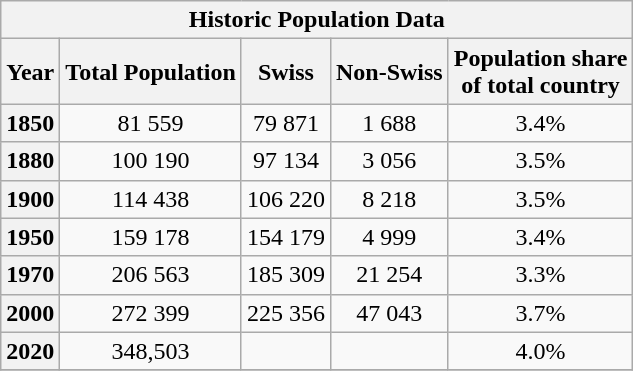<table class="wikitable collapsible">
<tr>
<th colspan="5">Historic Population Data</th>
</tr>
<tr>
<th>Year</th>
<th>Total Population</th>
<th>Swiss</th>
<th>Non-Swiss</th>
<th>Population share <br>of total country</th>
</tr>
<tr>
<th scope="row">1850</th>
<td rowspan="1" align="center">81 559</td>
<td rowspan="1" align="center">79 871</td>
<td rowspan="1" align="center">1 688</td>
<td align="center">3.4%</td>
</tr>
<tr>
<th>1880</th>
<td rowspan="1" align="center">100 190</td>
<td rowspan="1" align="center">97 134</td>
<td rowspan="1" align="center">3 056</td>
<td align="center"align="center">3.5%</td>
</tr>
<tr>
<th scope="row">1900</th>
<td rowspan="1" align="center">114 438</td>
<td rowspan="1" align="center">106 220</td>
<td rowspan="1" align="center">8 218</td>
<td align="center">3.5%</td>
</tr>
<tr>
<th scope="row">1950</th>
<td rowspan="1" align="center">159 178</td>
<td rowspan="1" align="center">154 179</td>
<td rowspan="1" align="center">4 999</td>
<td align="center">3.4%</td>
</tr>
<tr>
<th scope="row">1970</th>
<td rowspan="1" align="center">206 563</td>
<td rowspan="1" align="center">185 309</td>
<td rowspan="1" align="center">21 254</td>
<td align="center">3.3%</td>
</tr>
<tr>
<th>2000</th>
<td align="center">272 399</td>
<td align="center">225 356</td>
<td rowspan="1" align="center">47 043</td>
<td align="center">3.7%</td>
</tr>
<tr>
<th scope="row">2020</th>
<td align="center">348,503</td>
<td align="center"></td>
<td align="center"></td>
<td align="center">4.0%</td>
</tr>
<tr>
</tr>
</table>
